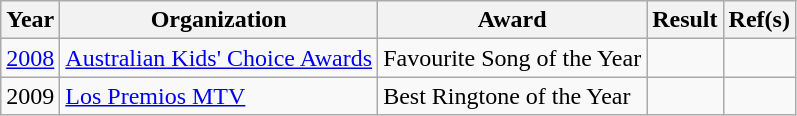<table class="wikitable plainrowheaders">
<tr align=center>
<th scope="col">Year</th>
<th scope="col">Organization</th>
<th scope="col">Award</th>
<th scope="col">Result</th>
<th scope="col">Ref(s)</th>
</tr>
<tr>
<td><a href='#'>2008</a></td>
<td><a href='#'>Australian Kids' Choice Awards</a></td>
<td>Favourite Song of the Year</td>
<td></td>
<td style="text-align:center;"></td>
</tr>
<tr>
<td>2009</td>
<td><a href='#'>Los Premios MTV</a></td>
<td>Best Ringtone of the Year</td>
<td></td>
<td style="text-align:center;"></td>
</tr>
</table>
